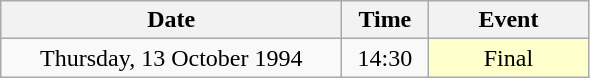<table class = "wikitable" style="text-align:center;">
<tr>
<th width=220>Date</th>
<th width=50>Time</th>
<th width=100>Event</th>
</tr>
<tr>
<td>Thursday, 13 October 1994</td>
<td>14:30</td>
<td bgcolor=ffffcc>Final</td>
</tr>
</table>
